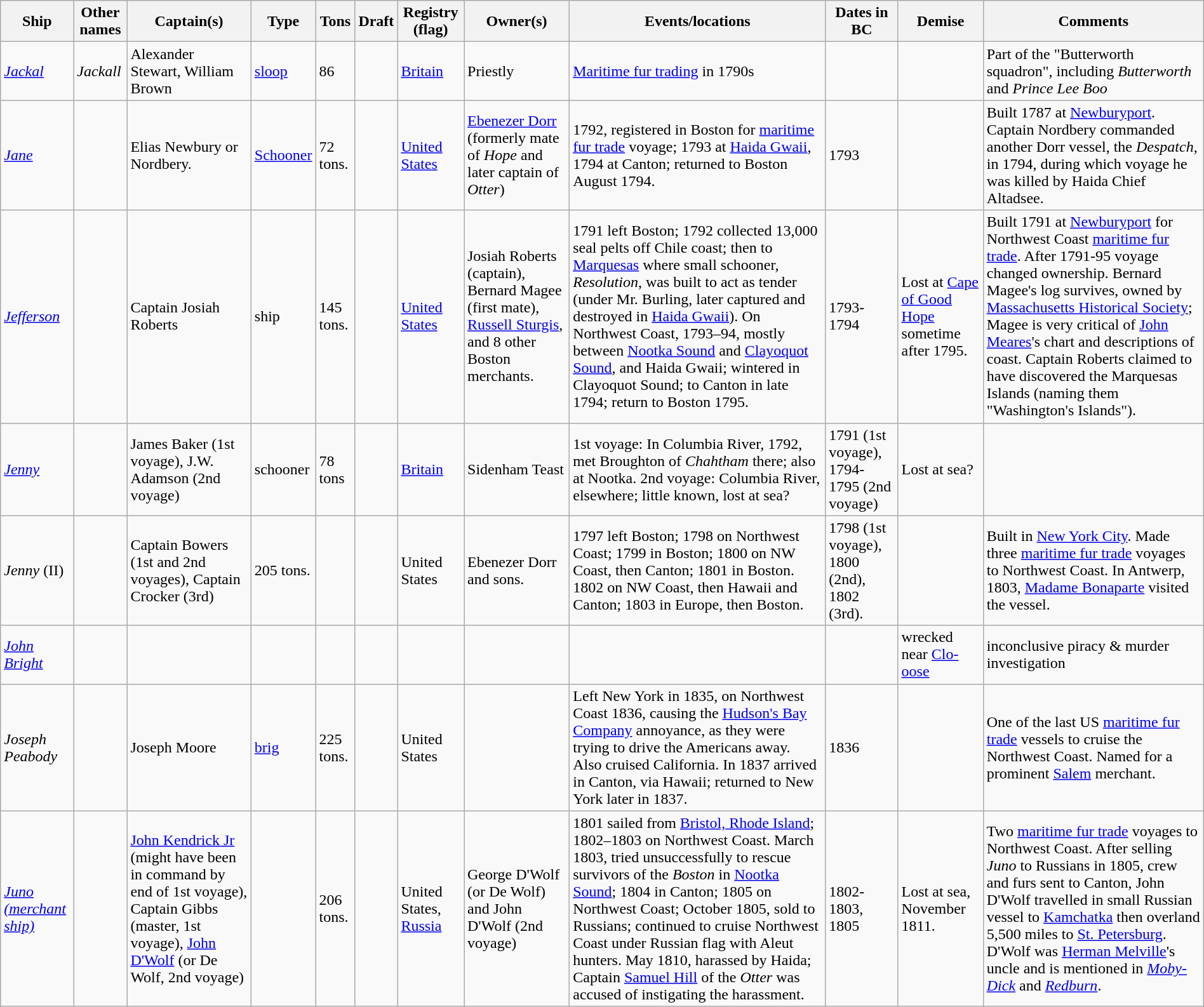<table class="wikitable sortable" style="width:100%">
<tr>
<th>Ship</th>
<th>Other names</th>
<th>Captain(s)</th>
<th>Type</th>
<th>Tons </th>
<th>Draft </th>
<th>Registry (flag)</th>
<th>Owner(s) </th>
<th>Events/locations</th>
<th>Dates in BC</th>
<th>Demise </th>
<th>Comments</th>
</tr>
<tr>
<td><em><a href='#'>Jackal</a></em></td>
<td><em>Jackall</em></td>
<td>Alexander Stewart, William Brown</td>
<td><a href='#'>sloop</a></td>
<td>86</td>
<td></td>
<td><a href='#'>Britain</a></td>
<td>Priestly</td>
<td><a href='#'>Maritime fur trading</a> in 1790s</td>
<td></td>
<td></td>
<td>Part of the "Butterworth squadron", including <em>Butterworth</em> and <em>Prince Lee Boo</em></td>
</tr>
<tr>
<td><em><a href='#'>Jane</a></em></td>
<td></td>
<td>Elias Newbury or Nordbery.</td>
<td><a href='#'>Schooner</a></td>
<td>72 tons.</td>
<td></td>
<td><a href='#'>United States</a></td>
<td><a href='#'>Ebenezer Dorr</a> (formerly mate of <em>Hope</em> and later captain of <em>Otter</em>)</td>
<td>1792, registered in Boston for <a href='#'>maritime fur trade</a> voyage; 1793 at <a href='#'>Haida Gwaii</a>, 1794 at Canton; returned to Boston August 1794.</td>
<td>1793</td>
<td></td>
<td>Built 1787 at <a href='#'>Newburyport</a>. Captain Nordbery commanded another Dorr vessel, the <em>Despatch</em>, in 1794, during which voyage he was killed by Haida Chief Altadsee.</td>
</tr>
<tr>
<td><em><a href='#'>Jefferson</a></em></td>
<td></td>
<td>Captain Josiah Roberts</td>
<td>ship</td>
<td>145 tons.</td>
<td></td>
<td><a href='#'>United States</a></td>
<td>Josiah Roberts (captain), Bernard Magee (first mate), <a href='#'>Russell Sturgis</a>, and 8 other Boston merchants.</td>
<td>1791 left Boston; 1792 collected 13,000 seal pelts off Chile coast; then to <a href='#'>Marquesas</a> where small schooner, <em>Resolution</em>, was built to act as tender (under Mr. Burling, later captured and destroyed in <a href='#'>Haida Gwaii</a>). On Northwest Coast, 1793–94, mostly between <a href='#'>Nootka Sound</a> and <a href='#'>Clayoquot Sound</a>, and Haida Gwaii; wintered in Clayoquot Sound; to Canton in late 1794; return to Boston 1795.</td>
<td>1793-1794</td>
<td>Lost at <a href='#'>Cape of Good Hope</a> sometime after 1795.</td>
<td>Built 1791 at <a href='#'>Newburyport</a> for Northwest Coast <a href='#'>maritime fur trade</a>. After 1791-95 voyage changed ownership. Bernard Magee's log survives, owned by <a href='#'>Massachusetts Historical Society</a>; Magee is very critical of <a href='#'>John Meares</a>'s chart and descriptions of coast. Captain Roberts claimed to have discovered the Marquesas Islands (naming them "Washington's Islands").</td>
</tr>
<tr>
<td><em><a href='#'>Jenny</a></em></td>
<td></td>
<td>James Baker (1st voyage), J.W. Adamson (2nd voyage)</td>
<td>schooner</td>
<td>78 tons</td>
<td></td>
<td><a href='#'>Britain</a></td>
<td>Sidenham Teast</td>
<td>1st voyage: In Columbia River, 1792, met Broughton of <em>Chahtham</em> there; also at Nootka. 2nd voyage: Columbia River, elsewhere; little known, lost at sea?</td>
<td>1791 (1st voyage), 1794-1795 (2nd voyage)</td>
<td>Lost at sea?</td>
<td></td>
</tr>
<tr>
<td><em>Jenny</em> (II)</td>
<td></td>
<td>Captain Bowers (1st and 2nd voyages), Captain Crocker (3rd)</td>
<td>205 tons.</td>
<td></td>
<td></td>
<td>United States</td>
<td>Ebenezer Dorr and sons.</td>
<td>1797 left Boston; 1798 on Northwest Coast; 1799 in Boston; 1800 on NW Coast, then Canton; 1801 in Boston. 1802 on NW Coast, then Hawaii and Canton; 1803 in Europe, then Boston.</td>
<td>1798 (1st voyage), 1800 (2nd), 1802 (3rd).</td>
<td></td>
<td>Built in <a href='#'>New York City</a>. Made three <a href='#'>maritime fur trade</a> voyages to Northwest Coast. In Antwerp, 1803, <a href='#'>Madame Bonaparte</a> visited the vessel.</td>
</tr>
<tr>
<td><a href='#'><em>John Bright</em></a></td>
<td></td>
<td></td>
<td></td>
<td></td>
<td></td>
<td></td>
<td></td>
<td></td>
<td></td>
<td>wrecked near <a href='#'>Clo-oose</a></td>
<td>inconclusive piracy & murder investigation</td>
</tr>
<tr>
<td><em>Joseph Peabody</em></td>
<td></td>
<td>Joseph Moore</td>
<td><a href='#'>brig</a></td>
<td>225 tons.</td>
<td></td>
<td>United States</td>
<td></td>
<td>Left New York in 1835, on Northwest Coast 1836, causing the <a href='#'>Hudson's Bay Company</a> annoyance, as they were trying to drive the Americans away. Also cruised California. In 1837 arrived in Canton, via Hawaii; returned to New York later in 1837.</td>
<td>1836</td>
<td></td>
<td>One of the last US <a href='#'>maritime fur trade</a> vessels to cruise the Northwest Coast. Named for a prominent <a href='#'>Salem</a> merchant.</td>
</tr>
<tr>
<td><em><a href='#'>Juno (merchant ship)</a></em></td>
<td></td>
<td><a href='#'>John Kendrick Jr</a> (might have been in command by end of 1st voyage), Captain Gibbs (master, 1st voyage), <a href='#'>John D'Wolf</a> (or De Wolf, 2nd voyage)</td>
<td></td>
<td>206 tons.</td>
<td></td>
<td>United States, <a href='#'>Russia</a></td>
<td>George D'Wolf (or De Wolf) and John D'Wolf (2nd voyage)</td>
<td>1801 sailed from <a href='#'>Bristol, Rhode Island</a>; 1802–1803 on Northwest Coast. March 1803, tried unsuccessfully to rescue survivors of the <em>Boston</em> in <a href='#'>Nootka Sound</a>; 1804 in Canton; 1805 on Northwest Coast; October 1805, sold to Russians; continued to cruise Northwest Coast under Russian flag with Aleut hunters. May 1810, harassed by Haida; Captain <a href='#'>Samuel Hill</a> of the <em>Otter</em> was accused of instigating the harassment.</td>
<td>1802-1803, 1805</td>
<td>Lost at sea, November 1811.</td>
<td>Two <a href='#'>maritime fur trade</a> voyages to Northwest Coast. After selling <em>Juno</em> to Russians in 1805, crew and furs sent to Canton, John D'Wolf travelled in small Russian vessel to <a href='#'>Kamchatka</a> then overland 5,500 miles to <a href='#'>St. Petersburg</a>. D'Wolf was <a href='#'>Herman Melville</a>'s uncle and is mentioned in <em><a href='#'>Moby-Dick</a></em> and <em><a href='#'>Redburn</a></em>.</td>
</tr>
</table>
